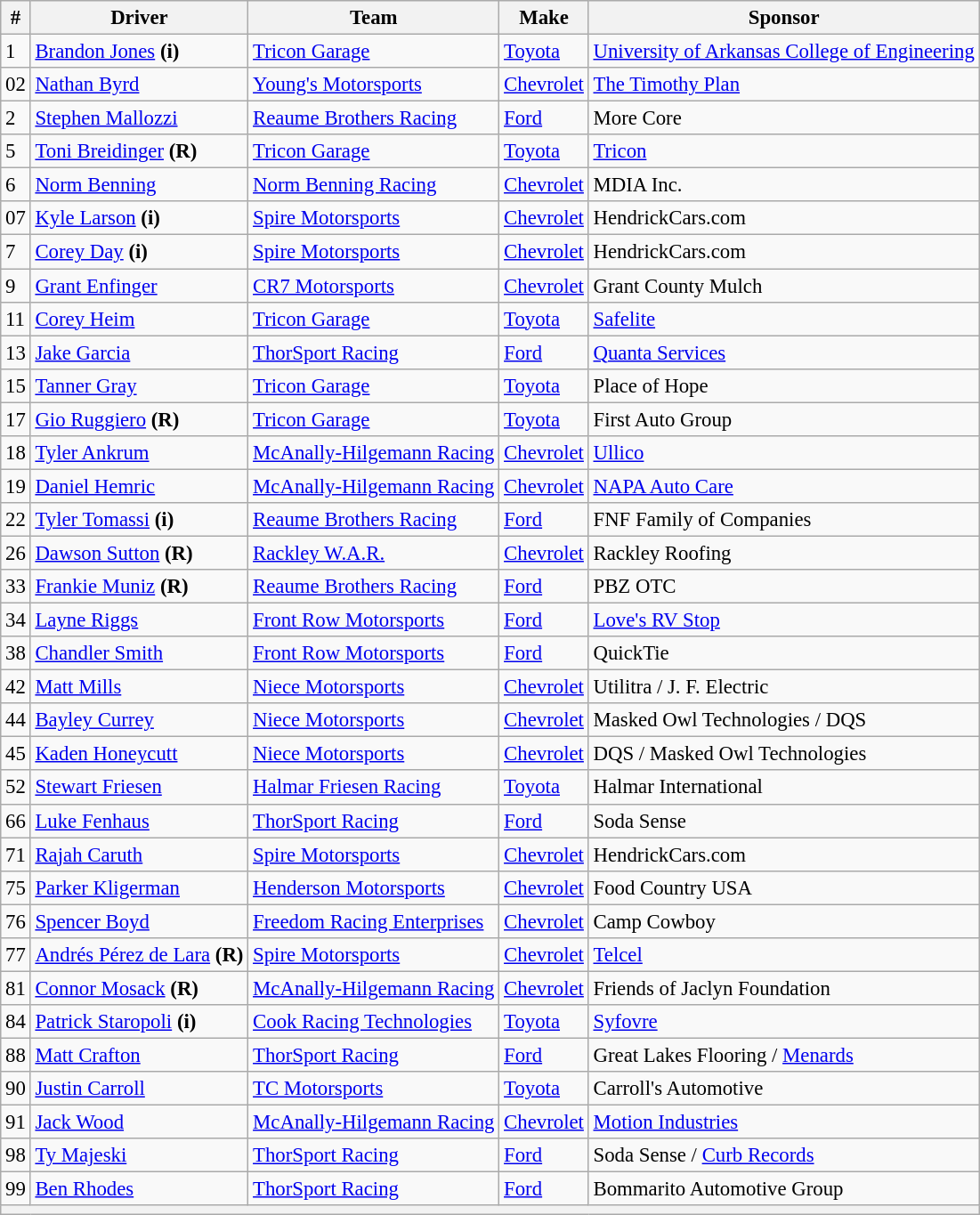<table class="wikitable" style="font-size: 95%;">
<tr>
<th>#</th>
<th>Driver</th>
<th>Team</th>
<th>Make</th>
<th>Sponsor</th>
</tr>
<tr>
<td>1</td>
<td><a href='#'>Brandon Jones</a> <strong>(i)</strong></td>
<td><a href='#'>Tricon Garage</a></td>
<td><a href='#'>Toyota</a></td>
<td><a href='#'>University of Arkansas College of Engineering</a></td>
</tr>
<tr>
<td>02</td>
<td><a href='#'>Nathan Byrd</a></td>
<td><a href='#'>Young's Motorsports</a></td>
<td><a href='#'>Chevrolet</a></td>
<td><a href='#'>The Timothy Plan</a></td>
</tr>
<tr>
<td>2</td>
<td><a href='#'>Stephen Mallozzi</a></td>
<td><a href='#'>Reaume Brothers Racing</a></td>
<td><a href='#'>Ford</a></td>
<td>More Core</td>
</tr>
<tr>
<td>5</td>
<td><a href='#'>Toni Breidinger</a> <strong>(R)</strong></td>
<td><a href='#'>Tricon Garage</a></td>
<td><a href='#'>Toyota</a></td>
<td><a href='#'>Tricon</a></td>
</tr>
<tr>
<td>6</td>
<td><a href='#'>Norm Benning</a></td>
<td><a href='#'>Norm Benning Racing</a></td>
<td><a href='#'>Chevrolet</a></td>
<td>MDIA Inc.</td>
</tr>
<tr>
<td>07</td>
<td><a href='#'>Kyle Larson</a> <strong>(i)</strong></td>
<td><a href='#'>Spire Motorsports</a></td>
<td><a href='#'>Chevrolet</a></td>
<td>HendrickCars.com</td>
</tr>
<tr>
<td>7</td>
<td><a href='#'>Corey Day</a> <strong>(i)</strong></td>
<td><a href='#'>Spire Motorsports</a></td>
<td><a href='#'>Chevrolet</a></td>
<td>HendrickCars.com</td>
</tr>
<tr>
<td>9</td>
<td><a href='#'>Grant Enfinger</a></td>
<td><a href='#'>CR7 Motorsports</a></td>
<td><a href='#'>Chevrolet</a></td>
<td>Grant County Mulch</td>
</tr>
<tr>
<td>11</td>
<td><a href='#'>Corey Heim</a></td>
<td><a href='#'>Tricon Garage</a></td>
<td><a href='#'>Toyota</a></td>
<td><a href='#'>Safelite</a></td>
</tr>
<tr>
<td>13</td>
<td><a href='#'>Jake Garcia</a></td>
<td><a href='#'>ThorSport Racing</a></td>
<td><a href='#'>Ford</a></td>
<td><a href='#'>Quanta Services</a></td>
</tr>
<tr>
<td>15</td>
<td><a href='#'>Tanner Gray</a></td>
<td><a href='#'>Tricon Garage</a></td>
<td><a href='#'>Toyota</a></td>
<td>Place of Hope</td>
</tr>
<tr>
<td>17</td>
<td><a href='#'>Gio Ruggiero</a> <strong>(R)</strong></td>
<td><a href='#'>Tricon Garage</a></td>
<td><a href='#'>Toyota</a></td>
<td>First Auto Group</td>
</tr>
<tr>
<td>18</td>
<td><a href='#'>Tyler Ankrum</a></td>
<td><a href='#'>McAnally-Hilgemann Racing</a></td>
<td><a href='#'>Chevrolet</a></td>
<td><a href='#'>Ullico</a></td>
</tr>
<tr>
<td>19</td>
<td><a href='#'>Daniel Hemric</a></td>
<td><a href='#'>McAnally-Hilgemann Racing</a></td>
<td><a href='#'>Chevrolet</a></td>
<td><a href='#'>NAPA Auto Care</a></td>
</tr>
<tr>
<td>22</td>
<td><a href='#'>Tyler Tomassi</a> <strong>(i)</strong></td>
<td><a href='#'>Reaume Brothers Racing</a></td>
<td><a href='#'>Ford</a></td>
<td>FNF Family of Companies</td>
</tr>
<tr>
<td>26</td>
<td><a href='#'>Dawson Sutton</a> <strong>(R)</strong></td>
<td><a href='#'>Rackley W.A.R.</a></td>
<td><a href='#'>Chevrolet</a></td>
<td>Rackley Roofing</td>
</tr>
<tr>
<td>33</td>
<td><a href='#'>Frankie Muniz</a> <strong>(R)</strong></td>
<td><a href='#'>Reaume Brothers Racing</a></td>
<td><a href='#'>Ford</a></td>
<td>PBZ OTC</td>
</tr>
<tr>
<td>34</td>
<td><a href='#'>Layne Riggs</a></td>
<td><a href='#'>Front Row Motorsports</a></td>
<td><a href='#'>Ford</a></td>
<td><a href='#'>Love's RV Stop</a></td>
</tr>
<tr>
<td>38</td>
<td><a href='#'>Chandler Smith</a></td>
<td><a href='#'>Front Row Motorsports</a></td>
<td><a href='#'>Ford</a></td>
<td>QuickTie</td>
</tr>
<tr>
<td>42</td>
<td><a href='#'>Matt Mills</a></td>
<td><a href='#'>Niece Motorsports</a></td>
<td><a href='#'>Chevrolet</a></td>
<td>Utilitra / J. F. Electric</td>
</tr>
<tr>
<td>44</td>
<td><a href='#'>Bayley Currey</a></td>
<td><a href='#'>Niece Motorsports</a></td>
<td><a href='#'>Chevrolet</a></td>
<td>Masked Owl Technologies / DQS</td>
</tr>
<tr>
<td>45</td>
<td><a href='#'>Kaden Honeycutt</a></td>
<td><a href='#'>Niece Motorsports</a></td>
<td><a href='#'>Chevrolet</a></td>
<td>DQS / Masked Owl Technologies</td>
</tr>
<tr>
<td>52</td>
<td><a href='#'>Stewart Friesen</a></td>
<td><a href='#'>Halmar Friesen Racing</a></td>
<td><a href='#'>Toyota</a></td>
<td>Halmar International</td>
</tr>
<tr>
<td>66</td>
<td><a href='#'>Luke Fenhaus</a></td>
<td><a href='#'>ThorSport Racing</a></td>
<td><a href='#'>Ford</a></td>
<td>Soda Sense</td>
</tr>
<tr>
<td>71</td>
<td><a href='#'>Rajah Caruth</a></td>
<td><a href='#'>Spire Motorsports</a></td>
<td><a href='#'>Chevrolet</a></td>
<td>HendrickCars.com</td>
</tr>
<tr>
<td>75</td>
<td><a href='#'>Parker Kligerman</a></td>
<td><a href='#'>Henderson Motorsports</a></td>
<td><a href='#'>Chevrolet</a></td>
<td>Food Country USA</td>
</tr>
<tr>
<td>76</td>
<td><a href='#'>Spencer Boyd</a></td>
<td nowrap=""><a href='#'>Freedom Racing Enterprises</a></td>
<td><a href='#'>Chevrolet</a></td>
<td>Camp Cowboy</td>
</tr>
<tr>
<td>77</td>
<td nowrap=""><a href='#'>Andrés Pérez de Lara</a> <strong>(R)</strong></td>
<td><a href='#'>Spire Motorsports</a></td>
<td><a href='#'>Chevrolet</a></td>
<td><a href='#'>Telcel</a></td>
</tr>
<tr>
<td>81</td>
<td><a href='#'>Connor Mosack</a> <strong>(R)</strong></td>
<td><a href='#'>McAnally-Hilgemann Racing</a></td>
<td><a href='#'>Chevrolet</a></td>
<td nowrap="">Friends of Jaclyn Foundation</td>
</tr>
<tr>
<td>84</td>
<td><a href='#'>Patrick Staropoli</a> <strong>(i)</strong></td>
<td><a href='#'>Cook Racing Technologies</a></td>
<td><a href='#'>Toyota</a></td>
<td><a href='#'>Syfovre</a></td>
</tr>
<tr>
<td>88</td>
<td><a href='#'>Matt Crafton</a></td>
<td><a href='#'>ThorSport Racing</a></td>
<td><a href='#'>Ford</a></td>
<td>Great Lakes Flooring / <a href='#'>Menards</a></td>
</tr>
<tr>
<td>90</td>
<td><a href='#'>Justin Carroll</a></td>
<td><a href='#'>TC Motorsports</a></td>
<td><a href='#'>Toyota</a></td>
<td>Carroll's Automotive</td>
</tr>
<tr>
<td>91</td>
<td><a href='#'>Jack Wood</a></td>
<td><a href='#'>McAnally-Hilgemann Racing</a></td>
<td><a href='#'>Chevrolet</a></td>
<td><a href='#'>Motion Industries</a></td>
</tr>
<tr>
<td>98</td>
<td><a href='#'>Ty Majeski</a></td>
<td><a href='#'>ThorSport Racing</a></td>
<td><a href='#'>Ford</a></td>
<td>Soda Sense / <a href='#'>Curb Records</a></td>
</tr>
<tr>
<td>99</td>
<td><a href='#'>Ben Rhodes</a></td>
<td><a href='#'>ThorSport Racing</a></td>
<td><a href='#'>Ford</a></td>
<td>Bommarito Automotive Group</td>
</tr>
<tr>
<th colspan="5"></th>
</tr>
</table>
